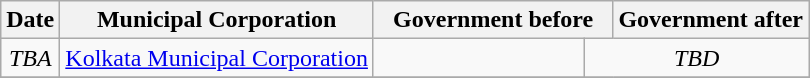<table class="wikitable sortable" style="text-align:center;">
<tr>
<th>Date</th>
<th>Municipal Corporation</th>
<th colspan=2>Government before</th>
<th colspan=2>Government after</th>
</tr>
<tr>
<td><em>TBA</em></td>
<td><a href='#'>Kolkata Municipal Corporation</a></td>
<td></td>
<td colspan=2><em>TBD</em></td>
</tr>
<tr>
</tr>
</table>
